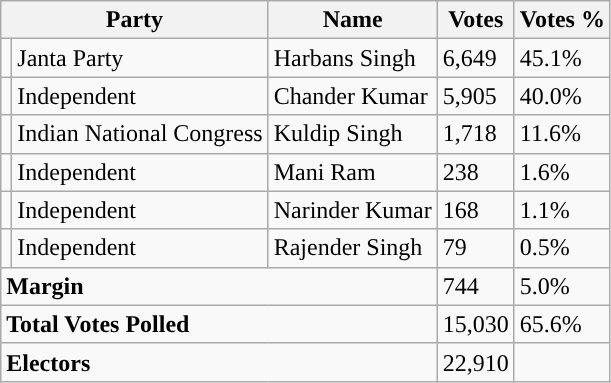<table class="wikitable sortable">
<tr>
<th colspan="2" rowspan="1">Party</th>
<th colspan="1" rowspan="1">Name</th>
<th colspan="1" rowspan="1">Votes</th>
<th colspan="1" rowspan="1">Votes %</th>
</tr>
<tr>
<td></td>
<td>Janta Party</td>
<td>Harbans Singh</td>
<td>6,649</td>
<td>45.1%</td>
</tr>
<tr>
<td></td>
<td>Independent</td>
<td>Chander Kumar</td>
<td>5,905</td>
<td>40.0%</td>
</tr>
<tr>
<td></td>
<td>Indian National Congress</td>
<td>Kuldip Singh</td>
<td>1,718</td>
<td>11.6%</td>
</tr>
<tr>
<td></td>
<td>Independent</td>
<td>Mani Ram</td>
<td>238</td>
<td>1.6%</td>
</tr>
<tr>
<td></td>
<td>Independent</td>
<td>Narinder Kumar</td>
<td>168</td>
<td>1.1%</td>
</tr>
<tr>
<td></td>
<td>Independent</td>
<td>Rajender Singh</td>
<td>79</td>
<td>0.5%</td>
</tr>
<tr>
<td colspan="3"><strong>Margin</strong></td>
<td>744</td>
<td>5.0%</td>
</tr>
<tr>
<td colspan="3"><strong>Total Votes Polled</strong></td>
<td>15,030</td>
<td>65.6%</td>
</tr>
<tr>
<td colspan="3"><strong>Electors</strong></td>
<td>22,910</td>
<td></td>
</tr>
</table>
